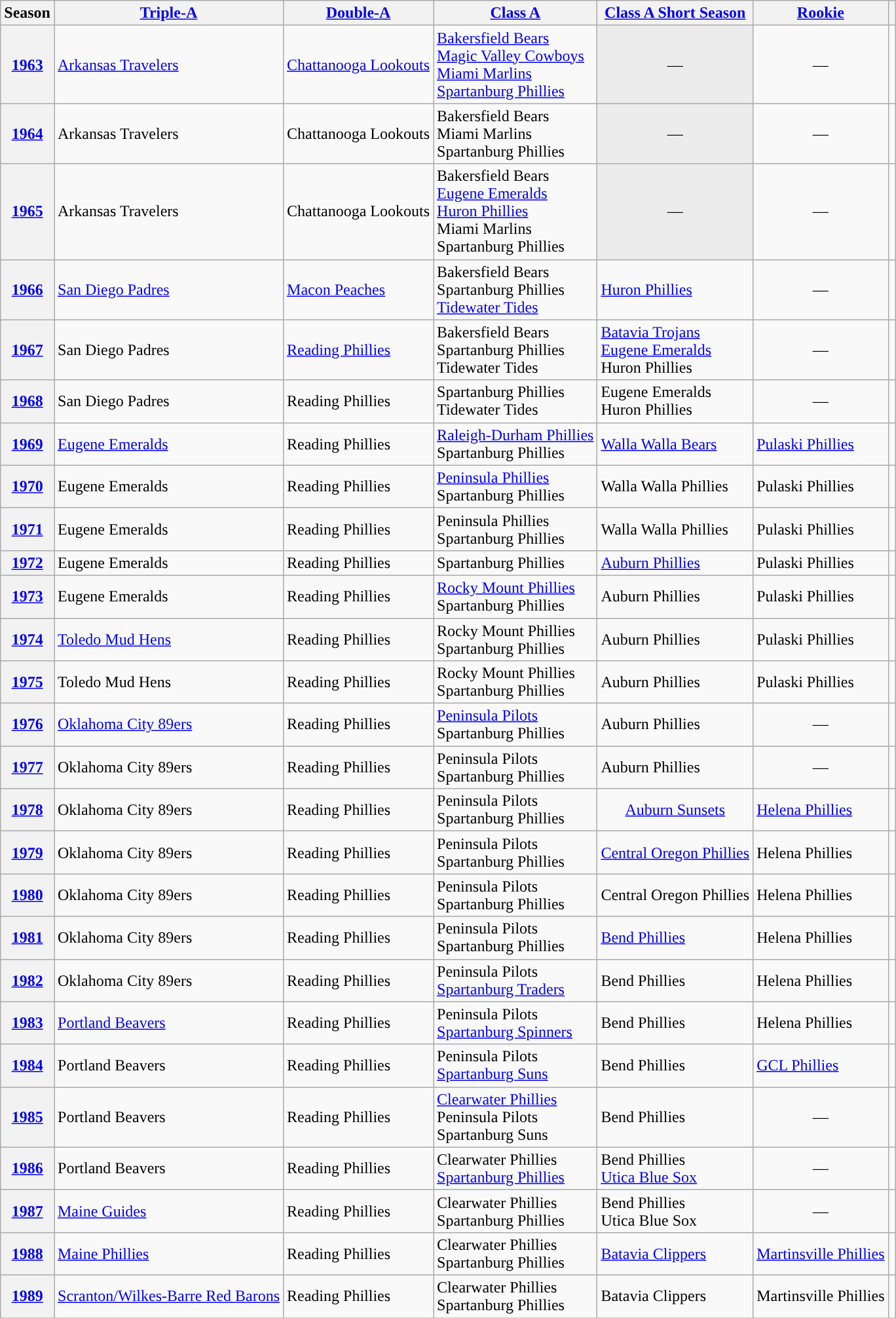<table class="wikitable plainrowheaders">
<tr>
<th scope="col">Season</th>
<th scope="col"><a href='#'><span>Triple-A</span></a></th>
<th scope="col"><a href='#'><span>Double-A</span></a></th>
<th scope="col"><a href='#'><span>Class A</span></a></th>
<th scope="col"><a href='#'><span>Class A Short Season</span></a></th>
<th scope="col"><a href='#'><span>Rookie</span></a></th>
<th scope="col"></th>
</tr>
<tr>
<th scope="row" style="text-align:center"><a href='#'>1963</a></th>
<td><a href='#'>Arkansas Travelers</a></td>
<td><a href='#'>Chattanooga Lookouts</a></td>
<td><a href='#'>Bakersfield Bears</a><br><a href='#'>Magic Valley Cowboys</a><br><a href='#'>Miami Marlins</a><br><a href='#'>Spartanburg Phillies</a></td>
<td style="background:#ececec" align="center">—</td>
<td align="center">—</td>
<td align="center"></td>
</tr>
<tr>
<th scope="row" style="text-align:center"><a href='#'>1964</a></th>
<td>Arkansas Travelers</td>
<td>Chattanooga Lookouts</td>
<td>Bakersfield Bears<br>Miami Marlins<br>Spartanburg Phillies</td>
<td style="background:#ececec" align="center">—</td>
<td align="center">—</td>
<td align="center"></td>
</tr>
<tr>
<th scope="row" style="text-align:center"><a href='#'>1965</a></th>
<td>Arkansas Travelers</td>
<td>Chattanooga Lookouts</td>
<td>Bakersfield Bears<br><a href='#'>Eugene Emeralds</a><br><a href='#'>Huron Phillies</a><br>Miami Marlins<br>Spartanburg Phillies</td>
<td style="background:#ececec" align="center">—</td>
<td align="center">—</td>
<td align="center"></td>
</tr>
<tr>
<th scope="row" style="text-align:center"><a href='#'>1966</a></th>
<td><a href='#'>San Diego Padres</a></td>
<td><a href='#'>Macon Peaches</a></td>
<td>Bakersfield Bears<br>Spartanburg Phillies<br><a href='#'>Tidewater Tides</a></td>
<td><a href='#'>Huron Phillies</a></td>
<td align="center">—</td>
<td align="center"></td>
</tr>
<tr>
<th scope="row" style="text-align:center"><a href='#'>1967</a></th>
<td>San Diego Padres</td>
<td><a href='#'>Reading Phillies</a></td>
<td>Bakersfield Bears<br>Spartanburg Phillies<br>Tidewater Tides</td>
<td><a href='#'>Batavia Trojans</a><br><a href='#'>Eugene Emeralds</a><br>Huron Phillies</td>
<td align="center">—</td>
<td align="center"></td>
</tr>
<tr>
<th scope="row" style="text-align:center"><a href='#'>1968</a></th>
<td>San Diego Padres</td>
<td>Reading Phillies</td>
<td>Spartanburg Phillies<br>Tidewater Tides</td>
<td>Eugene Emeralds<br>Huron Phillies</td>
<td align="center">—</td>
<td align="center"></td>
</tr>
<tr>
<th scope="row" style="text-align:center"><a href='#'>1969</a></th>
<td><a href='#'>Eugene Emeralds</a></td>
<td>Reading Phillies</td>
<td><a href='#'>Raleigh-Durham Phillies</a><br>Spartanburg Phillies</td>
<td><a href='#'>Walla Walla Bears</a></td>
<td><a href='#'>Pulaski Phillies</a></td>
<td align="center"></td>
</tr>
<tr>
<th scope="row" style="text-align:center"><a href='#'>1970</a></th>
<td>Eugene Emeralds</td>
<td>Reading Phillies</td>
<td><a href='#'>Peninsula Phillies</a><br>Spartanburg Phillies</td>
<td>Walla Walla Phillies</td>
<td>Pulaski Phillies</td>
<td align="center"></td>
</tr>
<tr>
<th scope="row" style="text-align:center"><a href='#'>1971</a></th>
<td>Eugene Emeralds</td>
<td>Reading Phillies</td>
<td>Peninsula Phillies<br>Spartanburg Phillies</td>
<td>Walla Walla Phillies</td>
<td>Pulaski Phillies</td>
<td align="center"></td>
</tr>
<tr>
<th scope="row" style="text-align:center"><a href='#'>1972</a></th>
<td>Eugene Emeralds</td>
<td>Reading Phillies</td>
<td>Spartanburg Phillies</td>
<td><a href='#'>Auburn Phillies</a></td>
<td>Pulaski Phillies</td>
<td align="center"></td>
</tr>
<tr>
<th scope="row" style="text-align:center"><a href='#'>1973</a></th>
<td>Eugene Emeralds</td>
<td>Reading Phillies</td>
<td><a href='#'>Rocky Mount Phillies</a><br>Spartanburg Phillies</td>
<td>Auburn Phillies</td>
<td>Pulaski Phillies</td>
<td align="center"></td>
</tr>
<tr>
<th scope="row" style="text-align:center"><a href='#'>1974</a></th>
<td><a href='#'>Toledo Mud Hens</a></td>
<td>Reading Phillies</td>
<td>Rocky Mount Phillies<br>Spartanburg Phillies</td>
<td>Auburn Phillies</td>
<td>Pulaski Phillies</td>
<td align="center"></td>
</tr>
<tr>
<th scope="row" style="text-align:center"><a href='#'>1975</a></th>
<td>Toledo Mud Hens</td>
<td>Reading Phillies</td>
<td>Rocky Mount Phillies<br>Spartanburg Phillies</td>
<td>Auburn Phillies</td>
<td>Pulaski Phillies</td>
<td align="center"></td>
</tr>
<tr>
<th scope="row" style="text-align:center"><a href='#'>1976</a></th>
<td><a href='#'>Oklahoma City 89ers</a></td>
<td>Reading Phillies</td>
<td><a href='#'>Peninsula Pilots</a><br>Spartanburg Phillies</td>
<td>Auburn Phillies</td>
<td align="center">—</td>
<td align="center"></td>
</tr>
<tr>
<th scope="row" style="text-align:center"><a href='#'>1977</a></th>
<td>Oklahoma City 89ers</td>
<td>Reading Phillies</td>
<td>Peninsula Pilots<br>Spartanburg Phillies</td>
<td>Auburn Phillies</td>
<td align="center">—</td>
<td align="center"></td>
</tr>
<tr>
<th scope="row" style="text-align:center"><a href='#'>1978</a></th>
<td>Oklahoma City 89ers</td>
<td>Reading Phillies</td>
<td>Peninsula Pilots<br>Spartanburg Phillies</td>
<td align="center"><a href='#'>Auburn Sunsets</a></td>
<td><a href='#'>Helena Phillies</a></td>
<td align="center"></td>
</tr>
<tr>
<th scope="row" style="text-align:center"><a href='#'>1979</a></th>
<td>Oklahoma City 89ers</td>
<td>Reading Phillies</td>
<td>Peninsula Pilots<br>Spartanburg Phillies</td>
<td><a href='#'>Central Oregon Phillies</a></td>
<td>Helena Phillies</td>
<td align="center"></td>
</tr>
<tr>
<th scope="row" style="text-align:center"><a href='#'>1980</a></th>
<td>Oklahoma City 89ers</td>
<td>Reading Phillies</td>
<td>Peninsula Pilots<br>Spartanburg Phillies</td>
<td>Central Oregon Phillies</td>
<td>Helena Phillies</td>
<td align="center"></td>
</tr>
<tr>
<th scope="row" style="text-align:center"><a href='#'>1981</a></th>
<td>Oklahoma City 89ers</td>
<td>Reading Phillies</td>
<td>Peninsula Pilots<br>Spartanburg Phillies</td>
<td><a href='#'>Bend Phillies</a></td>
<td>Helena Phillies</td>
<td align="center"></td>
</tr>
<tr>
<th scope="row" style="text-align:center"><a href='#'>1982</a></th>
<td>Oklahoma City 89ers</td>
<td>Reading Phillies</td>
<td>Peninsula Pilots<br><a href='#'>Spartanburg Traders</a></td>
<td>Bend Phillies</td>
<td>Helena Phillies</td>
<td align="center"></td>
</tr>
<tr>
<th scope="row" style="text-align:center"><a href='#'>1983</a></th>
<td><a href='#'>Portland Beavers</a></td>
<td>Reading Phillies</td>
<td>Peninsula Pilots<br><a href='#'>Spartanburg Spinners</a></td>
<td>Bend Phillies</td>
<td>Helena Phillies</td>
<td align="center"></td>
</tr>
<tr>
<th scope="row" style="text-align:center"><a href='#'>1984</a></th>
<td>Portland Beavers</td>
<td>Reading Phillies</td>
<td>Peninsula Pilots<br><a href='#'>Spartanburg Suns</a></td>
<td>Bend Phillies</td>
<td><a href='#'>GCL Phillies</a></td>
<td align="center"></td>
</tr>
<tr>
<th scope="row" style="text-align:center"><a href='#'>1985</a></th>
<td>Portland Beavers</td>
<td>Reading Phillies</td>
<td><a href='#'>Clearwater Phillies</a><br>Peninsula Pilots<br>Spartanburg Suns</td>
<td>Bend Phillies</td>
<td align="center">—</td>
<td align="center"></td>
</tr>
<tr>
<th scope="row" style="text-align:center"><a href='#'>1986</a></th>
<td>Portland Beavers</td>
<td>Reading Phillies</td>
<td>Clearwater Phillies<br><a href='#'>Spartanburg Phillies</a></td>
<td>Bend Phillies<br><a href='#'>Utica Blue Sox</a></td>
<td align="center">—</td>
<td align="center"></td>
</tr>
<tr>
<th scope="row" style="text-align:center"><a href='#'>1987</a></th>
<td><a href='#'>Maine Guides</a></td>
<td>Reading Phillies</td>
<td>Clearwater Phillies<br>Spartanburg Phillies</td>
<td>Bend Phillies<br>Utica Blue Sox</td>
<td align="center">—</td>
<td align="center"></td>
</tr>
<tr>
<th scope="row" style="text-align:center"><a href='#'>1988</a></th>
<td><a href='#'>Maine Phillies</a></td>
<td>Reading Phillies</td>
<td>Clearwater Phillies<br>Spartanburg Phillies</td>
<td><a href='#'>Batavia Clippers</a></td>
<td><a href='#'>Martinsville Phillies</a></td>
<td align="center"></td>
</tr>
<tr>
<th scope="row" style="text-align:center"><a href='#'>1989</a></th>
<td><a href='#'>Scranton/Wilkes-Barre Red Barons</a></td>
<td>Reading Phillies</td>
<td>Clearwater Phillies<br>Spartanburg Phillies</td>
<td>Batavia Clippers</td>
<td>Martinsville Phillies</td>
<td align="center"></td>
</tr>
</table>
